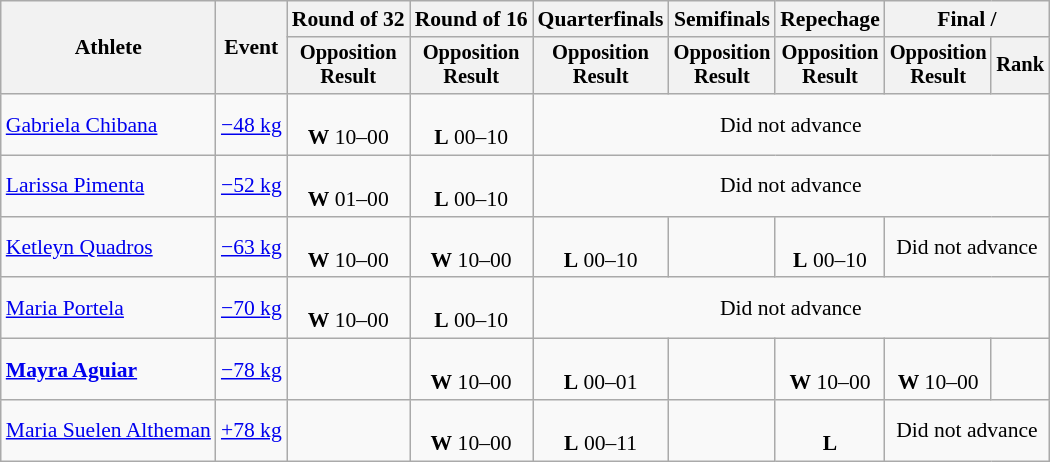<table class="wikitable" style="font-size:90%">
<tr>
<th rowspan="2">Athlete</th>
<th rowspan="2">Event</th>
<th>Round of 32</th>
<th>Round of 16</th>
<th>Quarterfinals</th>
<th>Semifinals</th>
<th>Repechage</th>
<th colspan=2>Final / </th>
</tr>
<tr style="font-size:95%">
<th>Opposition<br>Result</th>
<th>Opposition<br>Result</th>
<th>Opposition<br>Result</th>
<th>Opposition<br>Result</th>
<th>Opposition<br>Result</th>
<th>Opposition<br>Result</th>
<th>Rank</th>
</tr>
<tr align=center>
<td align=left><a href='#'>Gabriela Chibana</a></td>
<td align=left><a href='#'>−48 kg</a></td>
<td><br><strong>W</strong> 10–00</td>
<td><br><strong>L</strong> 00–10</td>
<td colspan=5>Did not advance</td>
</tr>
<tr align=center>
<td align=left><a href='#'>Larissa Pimenta</a></td>
<td align=left><a href='#'>−52 kg</a></td>
<td><br><strong>W</strong> 01–00</td>
<td><br><strong>L</strong> 00–10</td>
<td colspan=5>Did not advance</td>
</tr>
<tr align=center>
<td align=left><a href='#'>Ketleyn Quadros</a></td>
<td align=left><a href='#'>−63 kg</a></td>
<td><br><strong>W</strong> 10–00</td>
<td><br><strong>W</strong> 10–00</td>
<td><br><strong>L</strong> 00–10</td>
<td></td>
<td><br><strong>L</strong> 00–10</td>
<td colspan=2>Did not advance</td>
</tr>
<tr align=center>
<td align=left><a href='#'>Maria Portela</a></td>
<td align=left><a href='#'>−70 kg</a></td>
<td><br><strong>W</strong> 10–00</td>
<td><br><strong>L</strong> 00–10</td>
<td colspan=5>Did not advance</td>
</tr>
<tr align=center>
<td align=left><strong><a href='#'>Mayra Aguiar</a></strong></td>
<td align=left><a href='#'>−78 kg</a></td>
<td></td>
<td><br><strong>W</strong> 10–00</td>
<td><br><strong>L</strong> 00–01</td>
<td></td>
<td><br><strong>W</strong> 10–00</td>
<td><br><strong>W</strong> 10–00</td>
<td></td>
</tr>
<tr align=center>
<td align=left><a href='#'>Maria Suelen Altheman</a></td>
<td align=left><a href='#'>+78 kg</a></td>
<td></td>
<td><br><strong>W</strong> 10–00</td>
<td><br><strong>L</strong> 00–11</td>
<td></td>
<td><br><strong>L</strong> </td>
<td colspan=2>Did not advance</td>
</tr>
</table>
